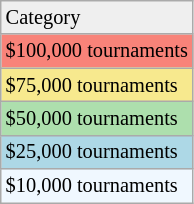<table class=wikitable style=font-size:85%;>
<tr>
<td style="background:#efefef;">Category</td>
</tr>
<tr style="background:#f88379;">
<td>$100,000 tournaments</td>
</tr>
<tr style="background:#f7e98e;">
<td>$75,000 tournaments</td>
</tr>
<tr style="background:#addfad;">
<td>$50,000 tournaments</td>
</tr>
<tr style="background:lightblue;">
<td>$25,000 tournaments</td>
</tr>
<tr style="background:#f0f8ff;">
<td>$10,000 tournaments</td>
</tr>
</table>
